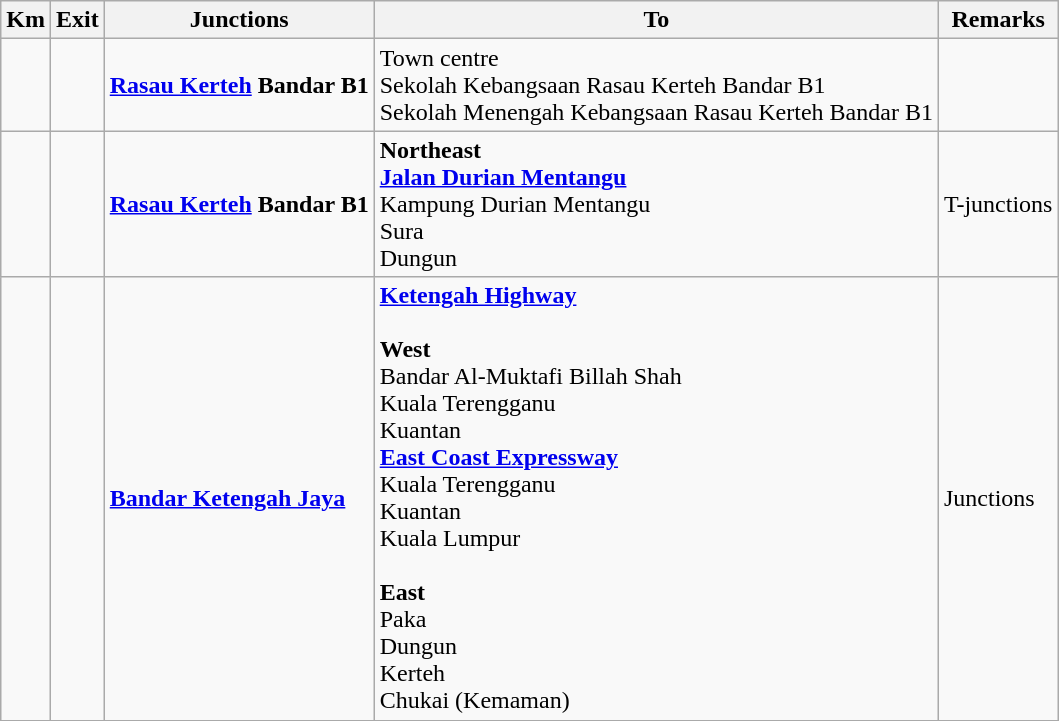<table class="wikitable">
<tr>
<th>Km</th>
<th>Exit</th>
<th>Junctions</th>
<th>To</th>
<th>Remarks</th>
</tr>
<tr>
<td></td>
<td></td>
<td><strong><a href='#'>Rasau Kerteh</a> Bandar B1</strong></td>
<td>Town centre<br>Sekolah Kebangsaan Rasau Kerteh Bandar B1<br>Sekolah Menengah Kebangsaan Rasau Kerteh Bandar B1</td>
<td></td>
</tr>
<tr>
<td></td>
<td></td>
<td><strong><a href='#'>Rasau Kerteh</a> Bandar B1</strong></td>
<td><strong>Northeast</strong><br> <strong><a href='#'>Jalan Durian Mentangu</a></strong><br>Kampung Durian Mentangu<br>Sura<br>Dungun</td>
<td>T-junctions</td>
</tr>
<tr>
<td></td>
<td></td>
<td><strong><a href='#'>Bandar Ketengah Jaya</a></strong></td>
<td> <strong><a href='#'>Ketengah Highway</a></strong><br><br><strong>West</strong><br> Bandar Al-Muktafi Billah Shah<br> Kuala Terengganu<br> Kuantan<br> <strong><a href='#'>East Coast Expressway</a></strong><br>Kuala Terengganu<br>Kuantan<br>Kuala Lumpur<br><br><strong>East</strong><br> Paka<br>  Dungun<br>  Kerteh<br>  Chukai (Kemaman)</td>
<td>Junctions</td>
</tr>
</table>
